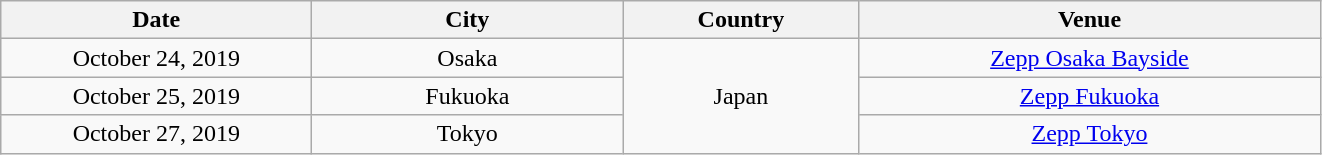<table class="wikitable" style="text-align:center;">
<tr>
<th width="200">Date</th>
<th width="200">City</th>
<th width="150">Country</th>
<th width="300">Venue</th>
</tr>
<tr>
<td>October 24, 2019</td>
<td>Osaka</td>
<td rowspan="3">Japan</td>
<td><a href='#'>Zepp Osaka Bayside</a></td>
</tr>
<tr>
<td>October 25, 2019</td>
<td>Fukuoka</td>
<td><a href='#'>Zepp Fukuoka</a></td>
</tr>
<tr>
<td>October 27, 2019</td>
<td>Tokyo</td>
<td><a href='#'>Zepp Tokyo</a></td>
</tr>
</table>
